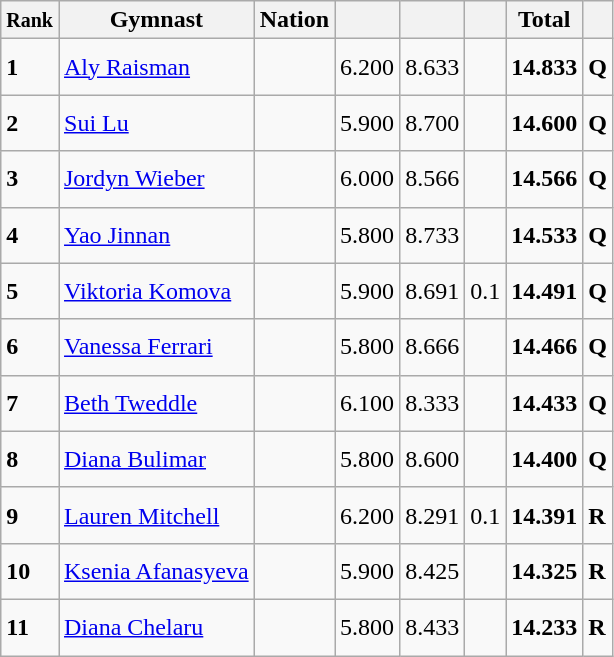<table class="wikitable sortable">
<tr>
<th scope="col"><small>Rank</small></th>
<th scope="col">Gymnast</th>
<th scope="col">Nation</th>
<th scope="col"><small></small></th>
<th scope="col"><small></small></th>
<th scope="col"><small></small></th>
<th scope="col">Total</th>
<th scope="col"><small></small></th>
</tr>
<tr>
<td scope="row"><strong>1</strong></td>
<td height="30" align="left"><a href='#'>Aly Raisman</a></td>
<td><small></small></td>
<td>6.200</td>
<td>8.633</td>
<td></td>
<td><strong>14.833</strong></td>
<td><strong>Q</strong></td>
</tr>
<tr>
<td scope="row"><strong>2</strong></td>
<td height="30" align="left"><a href='#'>Sui Lu</a></td>
<td><small></small></td>
<td>5.900</td>
<td>8.700</td>
<td></td>
<td><strong>14.600</strong></td>
<td><strong>Q</strong></td>
</tr>
<tr>
<td scope="row"><strong>3</strong></td>
<td height="30" align="left"><a href='#'>Jordyn Wieber</a></td>
<td><small></small></td>
<td>6.000</td>
<td>8.566</td>
<td></td>
<td><strong>14.566</strong></td>
<td><strong>Q</strong></td>
</tr>
<tr>
<td scope="row"><strong>4</strong></td>
<td height="30" align="left"><a href='#'>Yao Jinnan</a></td>
<td><small></small></td>
<td>5.800</td>
<td>8.733</td>
<td></td>
<td><strong>14.533</strong></td>
<td><strong>Q</strong></td>
</tr>
<tr>
<td scope="row"><strong>5</strong></td>
<td height="30" align="left"><a href='#'>Viktoria Komova</a></td>
<td><small></small></td>
<td>5.900</td>
<td>8.691</td>
<td>0.1</td>
<td><strong>14.491</strong></td>
<td><strong>Q</strong></td>
</tr>
<tr>
<td scope="row"><strong>6</strong></td>
<td height="30" align="left"><a href='#'>Vanessa Ferrari</a></td>
<td><small></small></td>
<td>5.800</td>
<td>8.666</td>
<td></td>
<td><strong>14.466</strong></td>
<td><strong>Q</strong></td>
</tr>
<tr>
<td scope="row"><strong>7</strong></td>
<td height="30" align="left"><a href='#'>Beth Tweddle</a></td>
<td><small></small></td>
<td>6.100</td>
<td>8.333</td>
<td></td>
<td><strong>14.433</strong></td>
<td><strong>Q</strong></td>
</tr>
<tr>
<td scope="row"><strong>8</strong></td>
<td height="30" align="left"><a href='#'>Diana Bulimar</a></td>
<td><small></small></td>
<td>5.800</td>
<td>8.600</td>
<td></td>
<td><strong>14.400</strong></td>
<td><strong>Q</strong></td>
</tr>
<tr>
<td scope="row"><strong>9</strong></td>
<td height="30" align="left"><a href='#'>Lauren Mitchell</a></td>
<td><small></small></td>
<td>6.200</td>
<td>8.291</td>
<td>0.1</td>
<td><strong>14.391</strong></td>
<td><strong>R</strong></td>
</tr>
<tr>
<td scope="row"><strong>10</strong></td>
<td height="30" align="left"><a href='#'>Ksenia Afanasyeva</a></td>
<td><small></small></td>
<td>5.900</td>
<td>8.425</td>
<td></td>
<td><strong>14.325</strong></td>
<td><strong>R</strong></td>
</tr>
<tr>
<td scope="row"><strong>11</strong></td>
<td height="30" align="left"><a href='#'>Diana Chelaru</a></td>
<td><small></small></td>
<td>5.800</td>
<td>8.433</td>
<td></td>
<td><strong>14.233</strong></td>
<td><strong>R</strong></td>
</tr>
</table>
